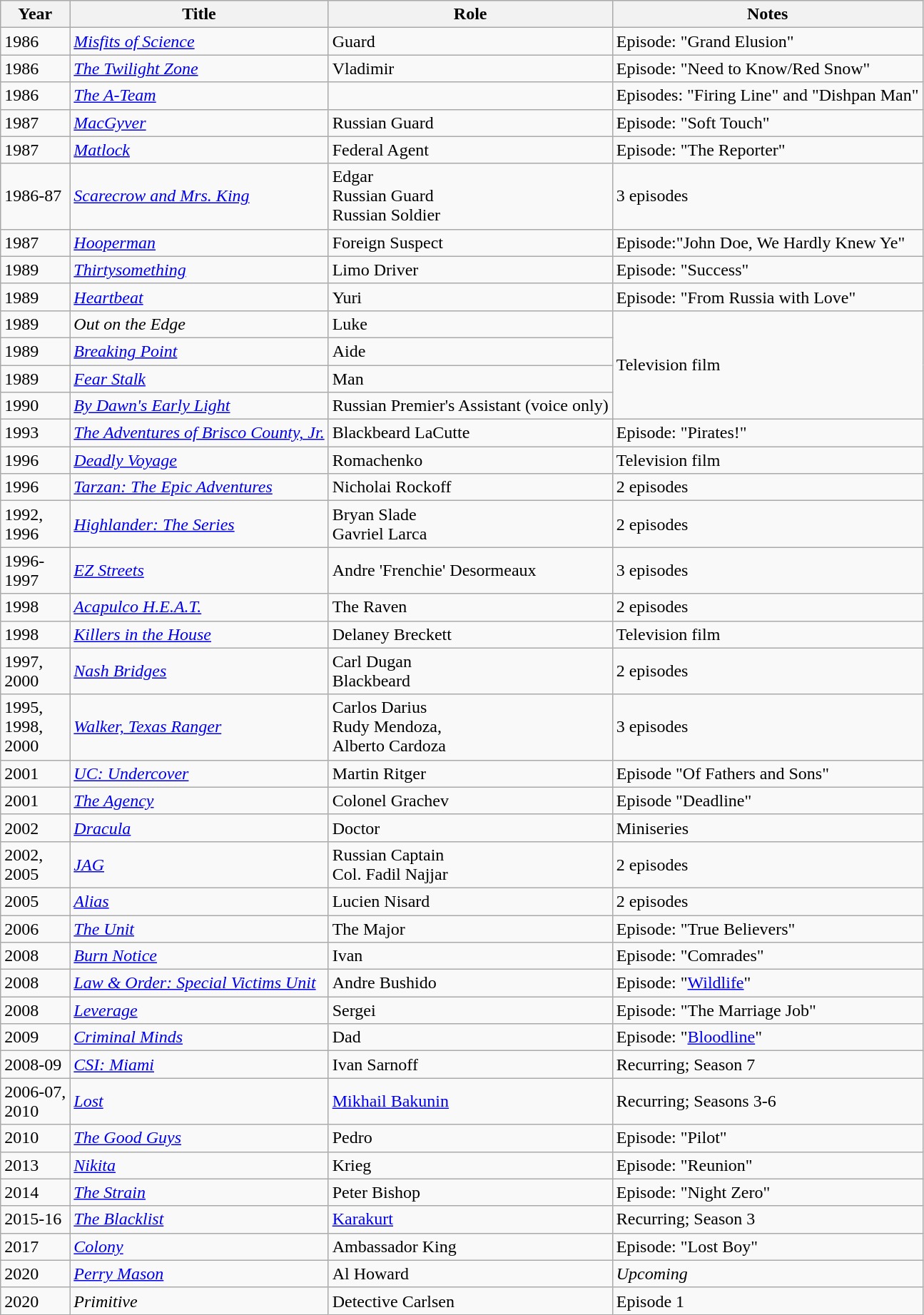<table class="wikitable sortable">
<tr>
<th>Year</th>
<th>Title</th>
<th>Role</th>
<th>Notes</th>
</tr>
<tr>
<td>1986</td>
<td><em><a href='#'>Misfits of Science</a></em></td>
<td>Guard</td>
<td>Episode: "Grand Elusion"</td>
</tr>
<tr>
<td>1986</td>
<td><a href='#'><em>The Twilight Zone</em></a></td>
<td>Vladimir</td>
<td>Episode: "Need to Know/Red Snow"</td>
</tr>
<tr>
<td>1986</td>
<td><em><a href='#'>The A-Team</a></em></td>
<td></td>
<td>Episodes: "Firing Line" and "Dishpan Man"</td>
</tr>
<tr>
<td>1987</td>
<td><a href='#'><em>MacGyver</em></a></td>
<td>Russian Guard</td>
<td>Episode: "Soft Touch"</td>
</tr>
<tr>
<td>1987</td>
<td><em><a href='#'>Matlock</a></em></td>
<td>Federal Agent</td>
<td>Episode: "The Reporter"</td>
</tr>
<tr>
<td>1986-87</td>
<td><em><a href='#'>Scarecrow and Mrs. King</a></em></td>
<td>Edgar<br>Russian Guard<br>Russian Soldier</td>
<td>3 episodes</td>
</tr>
<tr>
<td>1987</td>
<td><em><a href='#'>Hooperman</a></em></td>
<td>Foreign Suspect</td>
<td>Episode:"John Doe, We Hardly Knew Ye"</td>
</tr>
<tr>
<td>1989</td>
<td><em><a href='#'>Thirtysomething</a></em></td>
<td>Limo Driver</td>
<td>Episode: "Success"</td>
</tr>
<tr>
<td>1989</td>
<td><em><a href='#'>Heartbeat</a></em></td>
<td>Yuri</td>
<td>Episode: "From Russia with Love"</td>
</tr>
<tr>
<td>1989</td>
<td><em>Out on the Edge</em></td>
<td>Luke</td>
<td rowspan="4">Television film</td>
</tr>
<tr>
<td>1989</td>
<td><em><a href='#'>Breaking Point</a></em></td>
<td>Aide</td>
</tr>
<tr>
<td>1989</td>
<td><em><a href='#'>Fear Stalk</a></em></td>
<td>Man</td>
</tr>
<tr>
<td>1990</td>
<td><em><a href='#'>By Dawn's Early Light</a></em></td>
<td>Russian Premier's Assistant (voice only)</td>
</tr>
<tr>
<td>1993</td>
<td><em><a href='#'>The Adventures of Brisco County, Jr.</a></em></td>
<td>Blackbeard LaCutte</td>
<td>Episode: "Pirates!"</td>
</tr>
<tr>
<td>1996</td>
<td><em><a href='#'>Deadly Voyage</a></em></td>
<td>Romachenko</td>
<td>Television film</td>
</tr>
<tr>
<td>1996</td>
<td><em><a href='#'>Tarzan: The Epic Adventures</a></em></td>
<td>Nicholai Rockoff</td>
<td>2 episodes</td>
</tr>
<tr>
<td>1992,<br>1996</td>
<td><em><a href='#'>Highlander: The Series</a></em></td>
<td>Bryan Slade<br>Gavriel Larca</td>
<td>2 episodes</td>
</tr>
<tr>
<td>1996-<br>1997</td>
<td><em><a href='#'>EZ Streets</a></em></td>
<td>Andre 'Frenchie' Desormeaux</td>
<td>3 episodes</td>
</tr>
<tr>
<td>1998</td>
<td><em><a href='#'>Acapulco H.E.A.T.</a></em></td>
<td>The Raven</td>
<td>2 episodes</td>
</tr>
<tr>
<td>1998</td>
<td><em><a href='#'>Killers in the House</a></em></td>
<td>Delaney Breckett</td>
<td>Television film</td>
</tr>
<tr>
<td>1997,<br>2000</td>
<td><em><a href='#'>Nash Bridges</a></em></td>
<td>Carl Dugan<br>Blackbeard</td>
<td>2 episodes</td>
</tr>
<tr>
<td>1995,<br>1998,<br>2000</td>
<td><em><a href='#'>Walker, Texas Ranger</a></em></td>
<td>Carlos Darius<br>Rudy Mendoza,<br>Alberto Cardoza</td>
<td>3 episodes</td>
</tr>
<tr>
<td>2001</td>
<td><em><a href='#'>UC: Undercover</a></em></td>
<td>Martin Ritger</td>
<td>Episode "Of Fathers and Sons"</td>
</tr>
<tr>
<td>2001</td>
<td><em><a href='#'>The Agency</a></em></td>
<td>Colonel Grachev</td>
<td>Episode "Deadline"</td>
</tr>
<tr>
<td>2002</td>
<td><a href='#'><em>Dracula</em></a></td>
<td>Doctor</td>
<td>Miniseries</td>
</tr>
<tr>
<td>2002,<br>2005</td>
<td><em><a href='#'>JAG</a></em></td>
<td>Russian Captain<br>Col. Fadil Najjar</td>
<td>2 episodes</td>
</tr>
<tr>
<td>2005</td>
<td><em><a href='#'>Alias</a></em></td>
<td>Lucien Nisard</td>
<td>2 episodes</td>
</tr>
<tr>
<td>2006</td>
<td><em><a href='#'>The Unit</a></em></td>
<td>The Major</td>
<td>Episode:  "True Believers"</td>
</tr>
<tr>
<td>2008</td>
<td><em><a href='#'>Burn Notice</a></em></td>
<td>Ivan</td>
<td>Episode: "Comrades"</td>
</tr>
<tr>
<td>2008</td>
<td><em><a href='#'>Law & Order: Special Victims Unit</a></em></td>
<td>Andre Bushido</td>
<td>Episode: "<a href='#'>Wildlife</a>"</td>
</tr>
<tr>
<td>2008</td>
<td><em><a href='#'>Leverage</a></em></td>
<td>Sergei</td>
<td>Episode: "The Marriage Job"</td>
</tr>
<tr>
<td>2009</td>
<td><em><a href='#'>Criminal Minds</a></em></td>
<td>Dad</td>
<td>Episode: "<a href='#'>Bloodline</a>"</td>
</tr>
<tr>
<td>2008-09</td>
<td><em><a href='#'>CSI: Miami</a></em></td>
<td>Ivan Sarnoff</td>
<td>Recurring; Season 7</td>
</tr>
<tr>
<td>2006-07,<br>2010</td>
<td><em><a href='#'>Lost</a></em></td>
<td><a href='#'>Mikhail Bakunin</a></td>
<td>Recurring; Seasons 3-6</td>
</tr>
<tr>
<td>2010</td>
<td><em><a href='#'>The Good Guys</a></em></td>
<td>Pedro</td>
<td>Episode: "Pilot"</td>
</tr>
<tr>
<td>2013</td>
<td><em><a href='#'>Nikita</a></em></td>
<td>Krieg</td>
<td>Episode: "Reunion"</td>
</tr>
<tr>
<td>2014</td>
<td><a href='#'><em>The Strain</em></a></td>
<td>Peter Bishop</td>
<td>Episode: "Night Zero"</td>
</tr>
<tr>
<td>2015-16</td>
<td><em><a href='#'>The Blacklist</a></em></td>
<td><a href='#'>Karakurt</a></td>
<td>Recurring; Season 3</td>
</tr>
<tr>
<td>2017</td>
<td><em><a href='#'>Colony</a></em></td>
<td>Ambassador King</td>
<td>Episode: "Lost Boy"</td>
</tr>
<tr>
<td>2020</td>
<td><a href='#'><em>Perry Mason</em></a></td>
<td>Al Howard</td>
<td><em>Upcoming</em></td>
</tr>
<tr>
<td>2020</td>
<td><em>Primitive</em></td>
<td>Detective Carlsen</td>
<td>Episode 1</td>
</tr>
</table>
